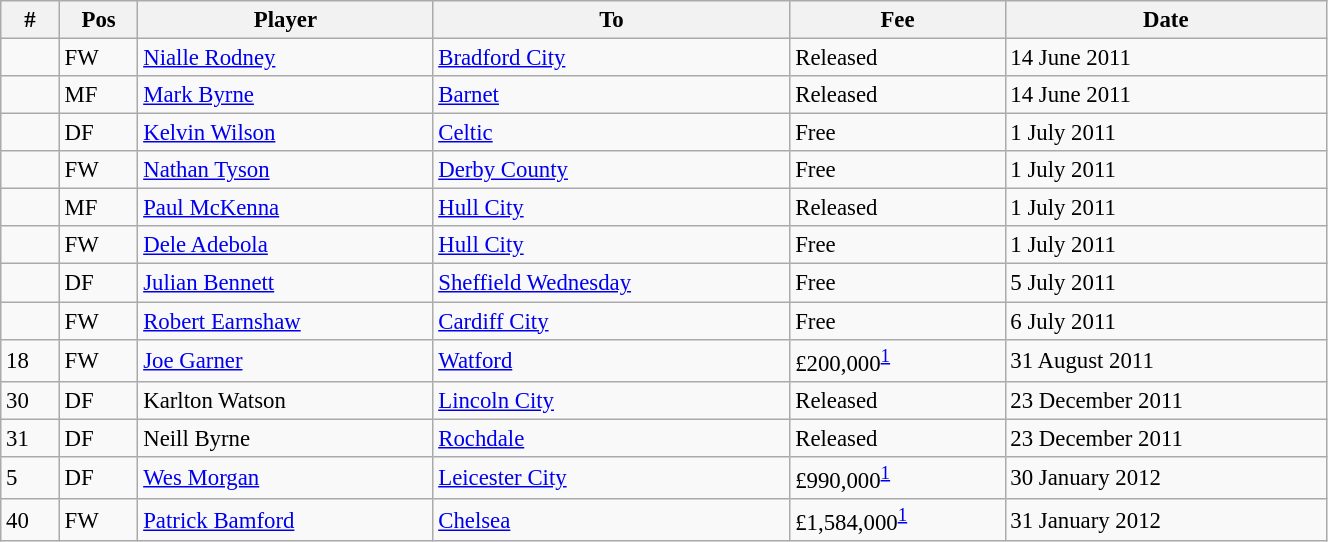<table class="wikitable" style="width:70%; text-align:center; font-size:95%; text-align:left;">
<tr>
<th>#</th>
<th>Pos</th>
<th>Player</th>
<th>To</th>
<th>Fee</th>
<th>Date</th>
</tr>
<tr>
<td></td>
<td>FW</td>
<td> <a href='#'>Nialle Rodney</a></td>
<td> <a href='#'>Bradford City</a></td>
<td>Released</td>
<td>14 June 2011</td>
</tr>
<tr>
<td></td>
<td>MF</td>
<td> <a href='#'>Mark Byrne</a></td>
<td> <a href='#'>Barnet</a></td>
<td>Released</td>
<td>14 June 2011</td>
</tr>
<tr>
<td></td>
<td>DF</td>
<td> <a href='#'>Kelvin Wilson</a></td>
<td> <a href='#'>Celtic</a></td>
<td>Free</td>
<td>1 July 2011</td>
</tr>
<tr>
<td></td>
<td>FW</td>
<td> <a href='#'>Nathan Tyson</a></td>
<td> <a href='#'>Derby County</a></td>
<td>Free</td>
<td>1 July 2011</td>
</tr>
<tr>
<td></td>
<td>MF</td>
<td> <a href='#'>Paul McKenna</a></td>
<td> <a href='#'>Hull City</a></td>
<td>Released</td>
<td>1 July 2011</td>
</tr>
<tr>
<td></td>
<td>FW</td>
<td> <a href='#'>Dele Adebola</a></td>
<td> <a href='#'>Hull City</a></td>
<td>Free</td>
<td>1 July 2011</td>
</tr>
<tr>
<td></td>
<td>DF</td>
<td> <a href='#'>Julian Bennett</a></td>
<td> <a href='#'>Sheffield Wednesday</a></td>
<td>Free</td>
<td>5 July 2011</td>
</tr>
<tr>
<td></td>
<td>FW</td>
<td> <a href='#'>Robert Earnshaw</a></td>
<td> <a href='#'>Cardiff City</a></td>
<td>Free</td>
<td>6 July 2011</td>
</tr>
<tr>
<td>18</td>
<td>FW</td>
<td> <a href='#'>Joe Garner</a></td>
<td> <a href='#'>Watford</a></td>
<td>£200,000<sup><a href='#'>1</a></sup></td>
<td>31 August 2011</td>
</tr>
<tr>
<td>30</td>
<td>DF</td>
<td> Karlton Watson</td>
<td> <a href='#'>Lincoln City</a></td>
<td>Released</td>
<td>23 December 2011</td>
</tr>
<tr>
<td>31</td>
<td>DF</td>
<td> Neill Byrne</td>
<td> <a href='#'>Rochdale</a></td>
<td>Released</td>
<td>23 December 2011</td>
</tr>
<tr>
<td>5</td>
<td>DF</td>
<td> <a href='#'>Wes Morgan</a></td>
<td> <a href='#'>Leicester City</a></td>
<td>£990,000<sup><a href='#'>1</a></sup></td>
<td>30 January 2012</td>
</tr>
<tr>
<td>40</td>
<td>FW</td>
<td> <a href='#'>Patrick Bamford</a></td>
<td> <a href='#'>Chelsea</a></td>
<td>£1,584,000<sup><a href='#'>1</a></sup></td>
<td>31 January 2012</td>
</tr>
</table>
